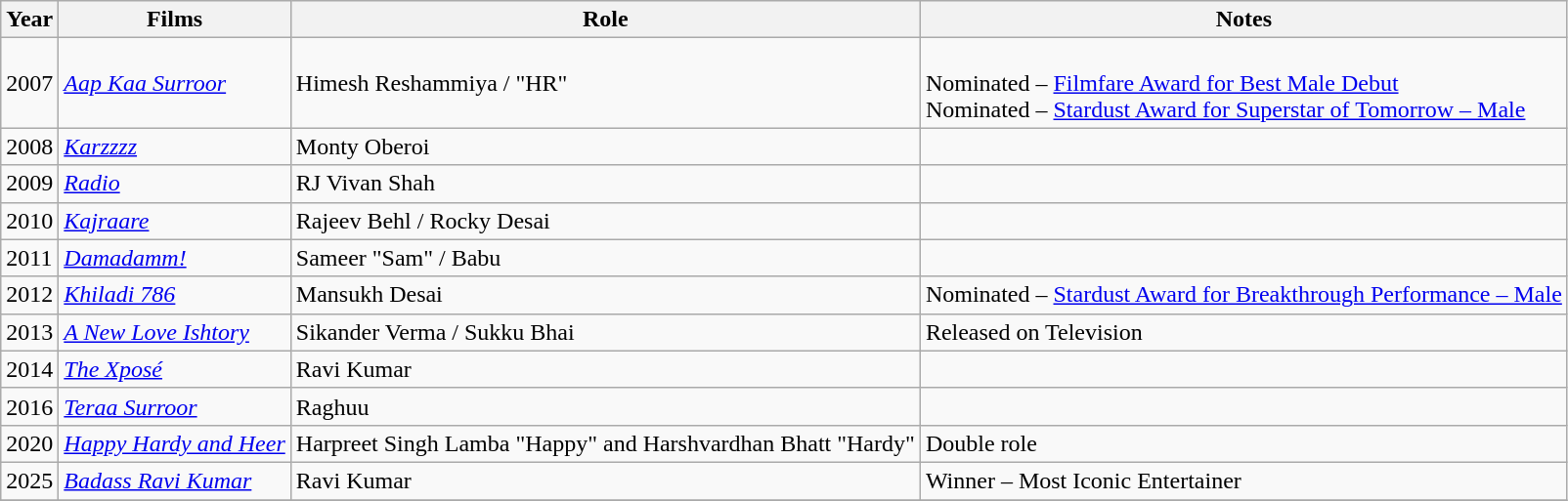<table class="wikitable sortable">
<tr>
<th>Year</th>
<th>Films</th>
<th>Role</th>
<th>Notes</th>
</tr>
<tr>
<td>2007</td>
<td><em><a href='#'>Aap Kaa Surroor</a></em></td>
<td>Himesh Reshammiya / "HR"</td>
<td><br>Nominated – <a href='#'>Filmfare Award for Best Male Debut</a> <br>Nominated – <a href='#'>Stardust Award for Superstar of Tomorrow – Male</a></td>
</tr>
<tr>
<td>2008</td>
<td><em><a href='#'>Karzzzz</a></em></td>
<td>Monty Oberoi</td>
<td></td>
</tr>
<tr>
<td>2009</td>
<td><em><a href='#'>Radio</a></em></td>
<td>RJ Vivan Shah</td>
<td></td>
</tr>
<tr>
<td>2010</td>
<td><em><a href='#'>Kajraare</a></em></td>
<td>Rajeev Behl / Rocky Desai</td>
<td></td>
</tr>
<tr>
<td>2011</td>
<td><em><a href='#'>Damadamm!</a></em></td>
<td>Sameer "Sam" / Babu</td>
<td></td>
</tr>
<tr>
<td>2012</td>
<td><em><a href='#'>Khiladi 786</a></em></td>
<td>Mansukh Desai</td>
<td>Nominated – <a href='#'>Stardust Award for Breakthrough Performance – Male</a></td>
</tr>
<tr>
<td>2013</td>
<td><em><a href='#'>A New Love Ishtory</a></em></td>
<td>Sikander Verma / Sukku Bhai</td>
<td>Released on Television</td>
</tr>
<tr>
<td>2014</td>
<td><em><a href='#'>The Xposé</a></em></td>
<td>Ravi Kumar</td>
<td></td>
</tr>
<tr>
<td>2016</td>
<td><em><a href='#'>Teraa Surroor</a></em></td>
<td>Raghuu</td>
<td></td>
</tr>
<tr>
<td>2020</td>
<td><em><a href='#'>Happy Hardy and Heer</a></em></td>
<td>Harpreet Singh Lamba "Happy" and Harshvardhan Bhatt "Hardy"</td>
<td>Double role</td>
</tr>
<tr>
<td>2025</td>
<td><em><a href='#'>Badass Ravi Kumar</a></em></td>
<td>Ravi Kumar</td>
<td>Winner – Most Iconic Entertainer</td>
</tr>
<tr>
</tr>
</table>
